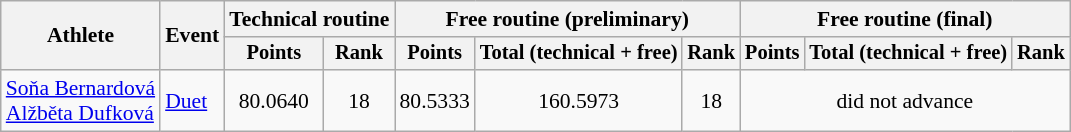<table class="wikitable" style="font-size:90%">
<tr>
<th rowspan="2">Athlete</th>
<th rowspan="2">Event</th>
<th colspan=2>Technical routine</th>
<th colspan=3>Free routine (preliminary)</th>
<th colspan=3>Free routine (final)</th>
</tr>
<tr style="font-size:95%">
<th>Points</th>
<th>Rank</th>
<th>Points</th>
<th>Total (technical + free)</th>
<th>Rank</th>
<th>Points</th>
<th>Total (technical + free)</th>
<th>Rank</th>
</tr>
<tr align=center>
<td align=left><a href='#'>Soňa Bernardová</a><br><a href='#'>Alžběta Dufková</a></td>
<td align=left><a href='#'>Duet</a></td>
<td>80.0640</td>
<td>18</td>
<td>80.5333</td>
<td>160.5973</td>
<td>18</td>
<td colspan=3>did not advance</td>
</tr>
</table>
